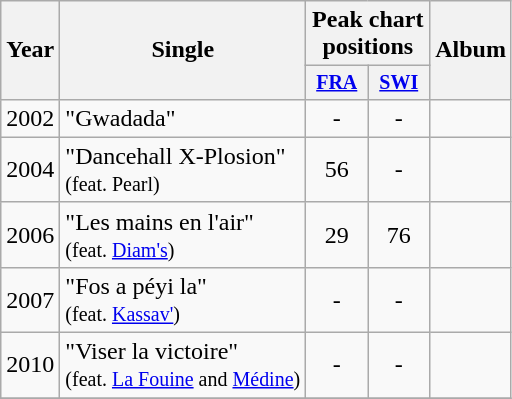<table class="wikitable" style="text-align:center;">
<tr>
<th rowspan="2">Year</th>
<th rowspan="2">Single</th>
<th colspan="2">Peak chart positions</th>
<th rowspan="2">Album</th>
</tr>
<tr style="font-size:smaller;">
<th width="35"><a href='#'>FRA</a><br></th>
<th width="35"><a href='#'>SWI</a></th>
</tr>
<tr>
<td>2002</td>
<td align="left">"Gwadada"</td>
<td>-</td>
<td>-</td>
<td align="left"></td>
</tr>
<tr>
<td>2004</td>
<td align="left">"Dancehall X-Plosion"<br><small>(feat. Pearl)</small></td>
<td>56</td>
<td>-</td>
<td align="left"></td>
</tr>
<tr>
<td>2006</td>
<td align="left">"Les mains en l'air"<br><small>(feat. <a href='#'>Diam's</a>)</small></td>
<td>29</td>
<td>76</td>
<td align="left"></td>
</tr>
<tr>
<td>2007</td>
<td align="left">"Fos a péyi la"<br><small>(feat. <a href='#'>Kassav'</a>)</small></td>
<td>-</td>
<td>-</td>
<td align="left"></td>
</tr>
<tr>
<td>2010</td>
<td align="left">"Viser la victoire"<br><small>(feat. <a href='#'>La Fouine</a> and <a href='#'>Médine</a>)</small></td>
<td>-</td>
<td>-</td>
<td align="left"></td>
</tr>
<tr>
</tr>
</table>
